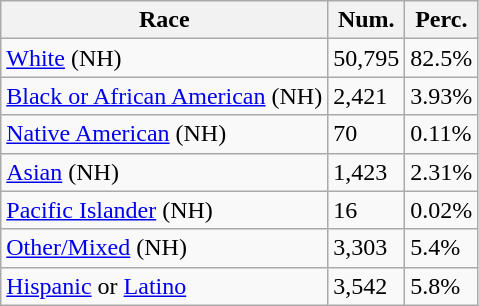<table class="wikitable">
<tr>
<th>Race</th>
<th>Num.</th>
<th>Perc.</th>
</tr>
<tr>
<td><a href='#'>White</a> (NH)</td>
<td>50,795</td>
<td>82.5%</td>
</tr>
<tr>
<td><a href='#'>Black or African American</a> (NH)</td>
<td>2,421</td>
<td>3.93%</td>
</tr>
<tr>
<td><a href='#'>Native American</a> (NH)</td>
<td>70</td>
<td>0.11%</td>
</tr>
<tr>
<td><a href='#'>Asian</a> (NH)</td>
<td>1,423</td>
<td>2.31%</td>
</tr>
<tr>
<td><a href='#'>Pacific Islander</a> (NH)</td>
<td>16</td>
<td>0.02%</td>
</tr>
<tr>
<td><a href='#'>Other/Mixed</a> (NH)</td>
<td>3,303</td>
<td>5.4%</td>
</tr>
<tr>
<td><a href='#'>Hispanic</a> or <a href='#'>Latino</a></td>
<td>3,542</td>
<td>5.8%</td>
</tr>
</table>
